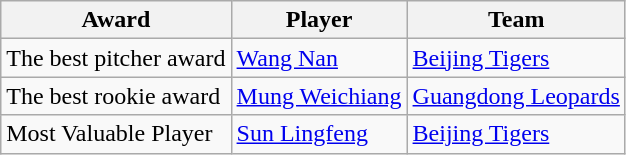<table class="wikitable">
<tr>
<th>Award</th>
<th>Player</th>
<th>Team</th>
</tr>
<tr>
<td>The best pitcher award</td>
<td><a href='#'>Wang Nan</a></td>
<td><a href='#'>Beijing Tigers</a></td>
</tr>
<tr>
<td>The best rookie award</td>
<td><a href='#'>Mung Weichiang</a></td>
<td><a href='#'>Guangdong Leopards</a></td>
</tr>
<tr>
<td>Most Valuable Player</td>
<td><a href='#'>Sun Lingfeng</a></td>
<td><a href='#'>Beijing Tigers</a></td>
</tr>
</table>
